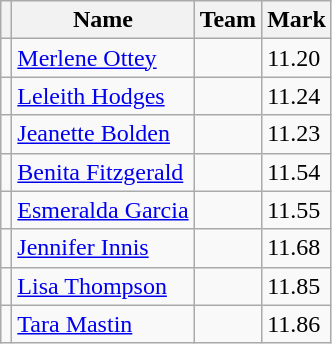<table class=wikitable>
<tr>
<th></th>
<th>Name</th>
<th>Team</th>
<th>Mark</th>
</tr>
<tr>
<td></td>
<td><a href='#'>Merlene Ottey</a></td>
<td></td>
<td>11.20</td>
</tr>
<tr>
<td></td>
<td><a href='#'>Leleith Hodges</a></td>
<td></td>
<td>11.24</td>
</tr>
<tr>
<td></td>
<td><a href='#'>Jeanette Bolden</a></td>
<td></td>
<td>11.23</td>
</tr>
<tr>
<td></td>
<td><a href='#'>Benita Fitzgerald</a></td>
<td></td>
<td>11.54</td>
</tr>
<tr>
<td></td>
<td><a href='#'>Esmeralda Garcia</a></td>
<td></td>
<td>11.55</td>
</tr>
<tr>
<td></td>
<td><a href='#'>Jennifer Innis</a></td>
<td></td>
<td>11.68</td>
</tr>
<tr>
<td></td>
<td><a href='#'>Lisa Thompson</a></td>
<td></td>
<td>11.85</td>
</tr>
<tr>
<td></td>
<td><a href='#'>Tara Mastin</a></td>
<td></td>
<td>11.86</td>
</tr>
</table>
